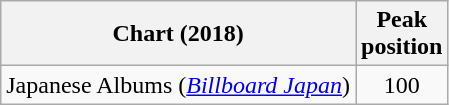<table class="wikitable sortable">
<tr>
<th>Chart (2018)</th>
<th>Peak<br>position</th>
</tr>
<tr>
<td>Japanese Albums (<em><a href='#'>Billboard Japan</a></em>)</td>
<td style="text-align:center;">100</td>
</tr>
</table>
